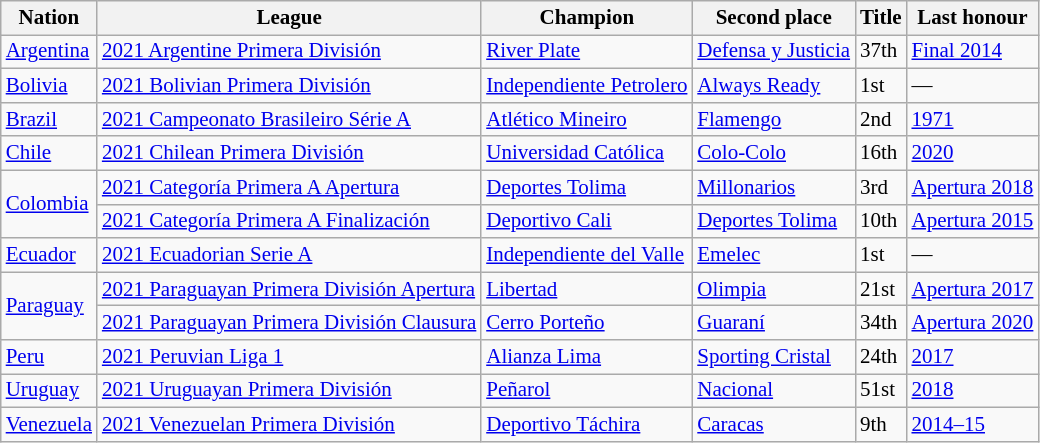<table class=wikitable style="font-size:14px">
<tr>
<th>Nation</th>
<th>League</th>
<th>Champion</th>
<th>Second place</th>
<th data-sort-type="number">Title</th>
<th>Last honour</th>
</tr>
<tr>
<td align=left> <a href='#'>Argentina</a></td>
<td align=left><a href='#'>2021 Argentine Primera División</a></td>
<td><a href='#'>River Plate</a></td>
<td><a href='#'>Defensa y Justicia</a></td>
<td>37th</td>
<td><a href='#'>Final 2014</a></td>
</tr>
<tr>
<td align=left> <a href='#'>Bolivia</a></td>
<td align=left><a href='#'>2021 Bolivian Primera División</a></td>
<td><a href='#'>Independiente Petrolero</a></td>
<td><a href='#'>Always Ready</a></td>
<td>1st</td>
<td>—</td>
</tr>
<tr>
<td align=left> <a href='#'>Brazil</a></td>
<td align=left><a href='#'>2021 Campeonato Brasileiro Série A</a></td>
<td><a href='#'>Atlético Mineiro</a></td>
<td><a href='#'>Flamengo</a></td>
<td>2nd</td>
<td><a href='#'>1971</a></td>
</tr>
<tr>
<td align=left> <a href='#'>Chile</a></td>
<td align=left><a href='#'>2021 Chilean Primera División</a></td>
<td><a href='#'>Universidad Católica</a></td>
<td><a href='#'>Colo-Colo</a></td>
<td>16th</td>
<td><a href='#'>2020</a></td>
</tr>
<tr>
<td style="text-align:left;" rowspan="2"> <a href='#'>Colombia</a></td>
<td align=left><a href='#'>2021 Categoría Primera A Apertura</a></td>
<td><a href='#'>Deportes Tolima</a></td>
<td><a href='#'>Millonarios</a></td>
<td>3rd</td>
<td><a href='#'>Apertura 2018</a></td>
</tr>
<tr>
<td align=left><a href='#'>2021 Categoría Primera A Finalización</a></td>
<td><a href='#'>Deportivo Cali</a></td>
<td><a href='#'>Deportes Tolima</a></td>
<td>10th</td>
<td><a href='#'>Apertura 2015</a></td>
</tr>
<tr>
<td align=left> <a href='#'>Ecuador</a></td>
<td align=left><a href='#'>2021 Ecuadorian Serie A</a></td>
<td><a href='#'>Independiente del Valle</a></td>
<td><a href='#'>Emelec</a></td>
<td>1st</td>
<td>—</td>
</tr>
<tr>
<td style="text-align:left;" rowspan="2"> <a href='#'>Paraguay</a></td>
<td align=left><a href='#'>2021 Paraguayan Primera División Apertura</a></td>
<td><a href='#'>Libertad</a></td>
<td><a href='#'>Olimpia</a></td>
<td>21st</td>
<td><a href='#'>Apertura 2017</a></td>
</tr>
<tr>
<td align=left><a href='#'>2021 Paraguayan Primera División Clausura</a></td>
<td><a href='#'>Cerro Porteño</a></td>
<td><a href='#'>Guaraní</a></td>
<td>34th</td>
<td><a href='#'>Apertura 2020</a></td>
</tr>
<tr>
<td align=left> <a href='#'>Peru</a></td>
<td align=left><a href='#'>2021 Peruvian Liga 1</a></td>
<td><a href='#'>Alianza Lima</a></td>
<td><a href='#'>Sporting Cristal</a></td>
<td>24th</td>
<td><a href='#'>2017</a></td>
</tr>
<tr>
<td align=left> <a href='#'>Uruguay</a></td>
<td align=left><a href='#'>2021 Uruguayan Primera División</a></td>
<td><a href='#'>Peñarol</a></td>
<td><a href='#'>Nacional</a></td>
<td>51st</td>
<td><a href='#'>2018</a></td>
</tr>
<tr>
<td align=left> <a href='#'>Venezuela</a></td>
<td align=left><a href='#'>2021 Venezuelan Primera División</a></td>
<td><a href='#'>Deportivo Táchira</a></td>
<td><a href='#'>Caracas</a></td>
<td>9th</td>
<td><a href='#'>2014–15</a></td>
</tr>
</table>
